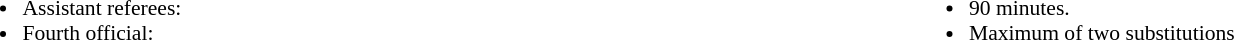<table style="width:100%; font-size:90%">
<tr>
<td style="width:50%; vertical-align:top"><br><ul><li>Assistant referees:</li><li>Fourth official:</li></ul></td>
<td style="width:50%; vertical-align:top"><br><ul><li>90 minutes.</li><li>Maximum of two substitutions</li></ul></td>
</tr>
</table>
